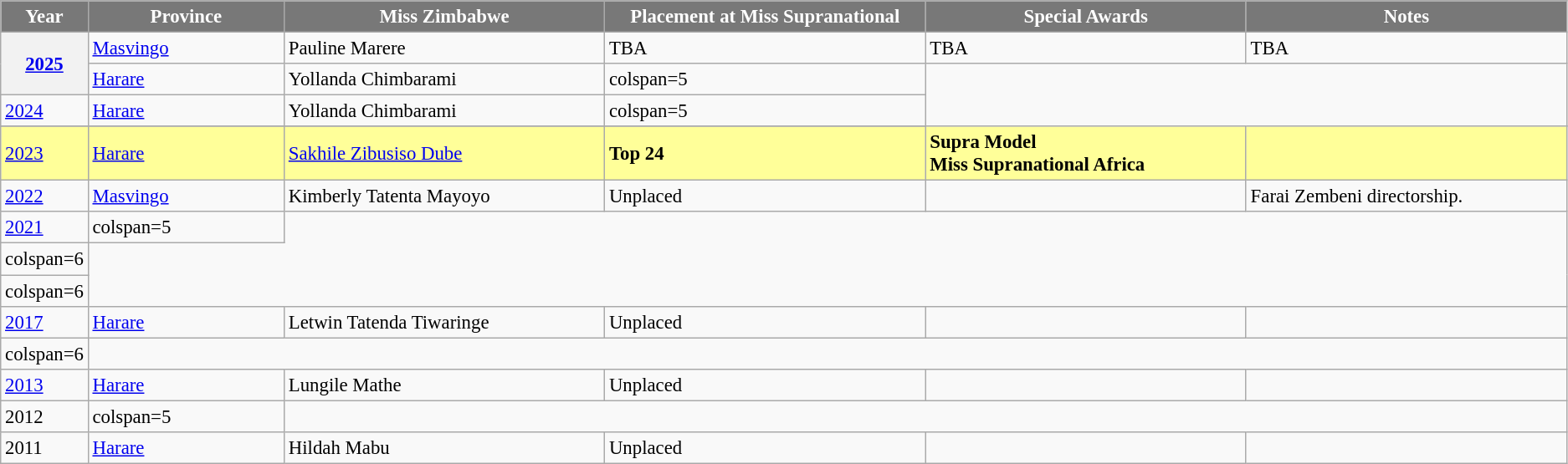<table class="wikitable " style="font-size: 95%;">
<tr>
<th width="60" style="background-color:#787878;color:#FFFFFF;">Year</th>
<th width="150" style="background-color:#787878;color:#FFFFFF;">Province</th>
<th width="250" style="background-color:#787878;color:#FFFFFF;">Miss Zimbabwe</th>
<th width="250" style="background-color:#787878;color:#FFFFFF;">Placement at Miss Supranational</th>
<th width="250" style="background-color:#787878;color:#FFFFFF;">Special Awards</th>
<th width="250" style="background-color:#787878;color:#FFFFFF;">Notes</th>
</tr>
<tr>
<th rowspan="2"><a href='#'>2025</a></th>
<td><a href='#'>Masvingo</a></td>
<td>Pauline Marere</td>
<td>TBA</td>
<td>TBA</td>
<td>TBA</td>
</tr>
<tr>
<td><a href='#'>Harare</a></td>
<td>Yollanda Chimbarami</td>
<td>colspan=5 </td>
</tr>
<tr>
<td><a href='#'>2024</a></td>
<td><a href='#'>Harare</a></td>
<td>Yollanda Chimbarami</td>
<td>colspan=5 </td>
</tr>
<tr>
</tr>
<tr style="background-color:#FFFF99; ">
<td><a href='#'>2023</a></td>
<td><a href='#'>Harare</a></td>
<td><a href='#'>Sakhile Zibusiso Dube</a></td>
<td><strong>Top 24</strong></td>
<td><strong>Supra Model <br>Miss Supranational Africa</strong></td>
<td></td>
</tr>
<tr>
<td><a href='#'>2022</a></td>
<td><a href='#'>Masvingo</a></td>
<td>Kimberly Tatenta Mayoyo</td>
<td>Unplaced</td>
<td></td>
<td>Farai Zembeni directorship.</td>
</tr>
<tr>
<td><a href='#'>2021</a></td>
<td>colspan=5 </td>
</tr>
<tr>
<td>colspan=6 </td>
</tr>
<tr>
<td>colspan=6 </td>
</tr>
<tr>
<td><a href='#'>2017</a></td>
<td><a href='#'>Harare</a></td>
<td>Letwin Tatenda Tiwaringe</td>
<td>Unplaced</td>
<td></td>
<td></td>
</tr>
<tr>
<td>colspan=6 </td>
</tr>
<tr>
<td><a href='#'>2013</a></td>
<td><a href='#'>Harare</a></td>
<td>Lungile Mathe</td>
<td>Unplaced</td>
<td></td>
<td></td>
</tr>
<tr>
<td>2012</td>
<td>colspan=5 </td>
</tr>
<tr>
<td>2011</td>
<td><a href='#'>Harare</a></td>
<td>Hildah Mabu</td>
<td>Unplaced</td>
<td></td>
<td></td>
</tr>
</table>
